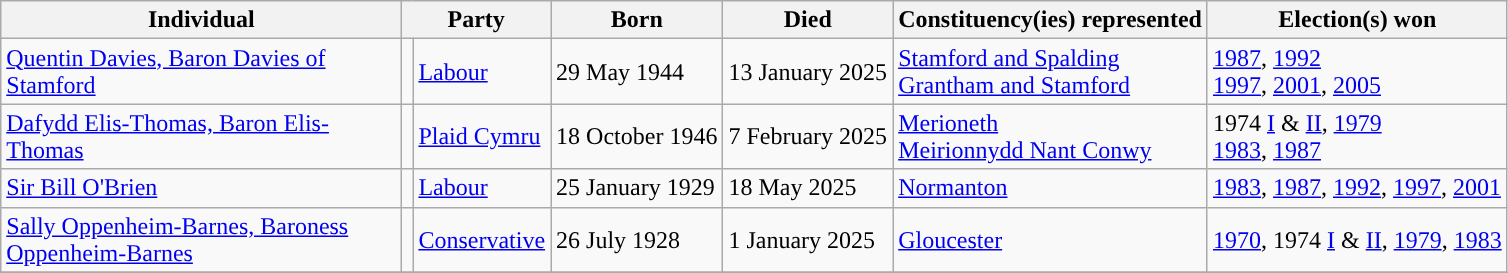<table class="wikitable sortable">
<tr>
<th width="260px">Individual</th>
<th colspan="2">Party</th>
<th>Born</th>
<th>Died</th>
<th>Constituency(ies) represented</th>
<th>Election(s) won</th>
</tr>
<tr>
<td><a href='#'>Quentin Davies, Baron Davies of Stamford</a></td>
<td style="background-color: "></td>
<td><a href='#'>Labour</a></td>
<td>29 May 1944</td>
<td>13 January 2025</td>
<td><a href='#'>Stamford and Spalding</a><br><a href='#'>Grantham and Stamford</a></td>
<td><a href='#'>1987</a>, <a href='#'>1992</a><br><a href='#'>1997</a>, <a href='#'>2001</a>, <a href='#'>2005</a></td>
</tr>
<tr>
<td><a href='#'>Dafydd Elis-Thomas, Baron Elis-Thomas</a></td>
<td style="background-color: "></td>
<td><a href='#'>Plaid Cymru</a></td>
<td>18 October 1946</td>
<td>7 February 2025</td>
<td><a href='#'>Merioneth</a><br><a href='#'>Meirionnydd Nant Conwy</a></td>
<td>1974 <a href='#'>I</a> & <a href='#'>II</a>, <a href='#'>1979</a><br><a href='#'>1983</a>, <a href='#'>1987</a></td>
</tr>
<tr>
<td><a href='#'>Sir Bill O'Brien</a></td>
<td style="background-color: "></td>
<td><a href='#'>Labour</a></td>
<td>25 January 1929</td>
<td>18 May 2025</td>
<td><a href='#'>Normanton</a></td>
<td><a href='#'>1983</a>, <a href='#'>1987</a>, <a href='#'>1992</a>, <a href='#'>1997</a>, <a href='#'>2001</a></td>
</tr>
<tr>
<td><a href='#'>Sally Oppenheim-Barnes, Baroness Oppenheim-Barnes</a></td>
<td style="background-color: "></td>
<td><a href='#'>Conservative</a></td>
<td>26 July 1928</td>
<td>1 January 2025</td>
<td><a href='#'>Gloucester</a></td>
<td><a href='#'>1970</a>, 1974 <a href='#'>I</a> & <a href='#'>II</a>, <a href='#'>1979</a>, <a href='#'>1983</a></td>
</tr>
<tr>
</tr>
</table>
